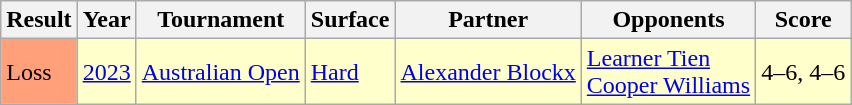<table class="wikitable">
<tr>
<th>Result</th>
<th>Year</th>
<th>Tournament</th>
<th>Surface</th>
<th>Partner</th>
<th>Opponents</th>
<th class=unsortable>Score</th>
</tr>
<tr style="background:#ffc;">
<td bgcolor=ffa07a>Loss</td>
<td><a href='#'>2023</a></td>
<td><a href='#'>Australian Open</a></td>
<td><a href='#'>Hard</a></td>
<td> <a href='#'>Alexander Blockx</a></td>
<td> <a href='#'>Learner Tien</a><br> <a href='#'>Cooper Williams</a></td>
<td>4–6, 4–6</td>
</tr>
</table>
